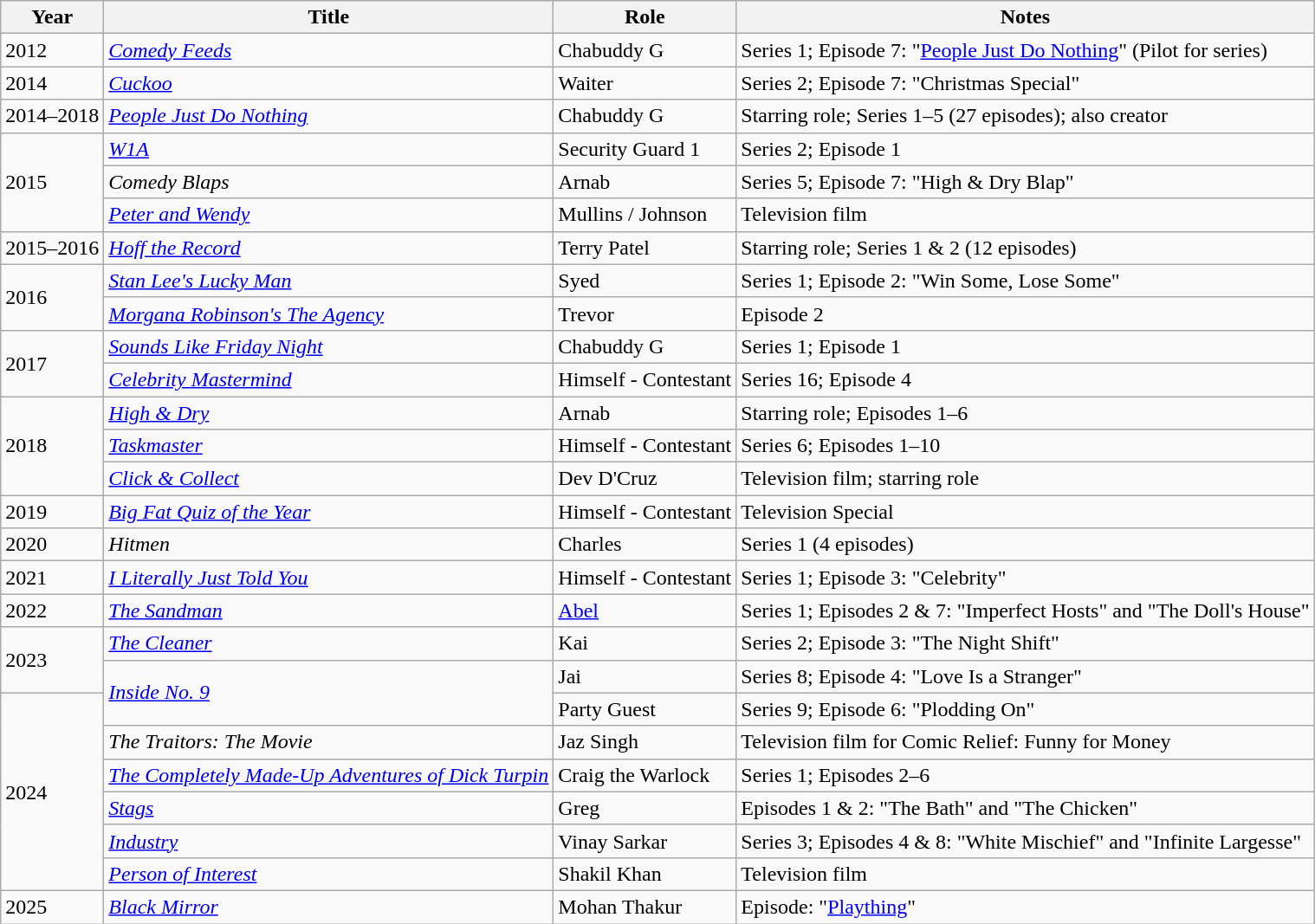<table class="wikitable sortable">
<tr>
<th>Year</th>
<th>Title</th>
<th>Role</th>
<th>Notes</th>
</tr>
<tr>
<td>2012</td>
<td><em><a href='#'>Comedy Feeds</a></em></td>
<td>Chabuddy G</td>
<td>Series 1; Episode 7: "<a href='#'>People Just Do Nothing</a>" (Pilot for series)</td>
</tr>
<tr>
<td>2014</td>
<td><em><a href='#'>Cuckoo</a></em></td>
<td>Waiter</td>
<td>Series 2; Episode 7: "Christmas Special"</td>
</tr>
<tr>
<td>2014–2018</td>
<td><em><a href='#'>People Just Do Nothing</a></em></td>
<td>Chabuddy G</td>
<td>Starring role; Series 1–5 (27 episodes); also creator</td>
</tr>
<tr>
<td rowspan="3">2015</td>
<td><em><a href='#'>W1A</a></em></td>
<td>Security Guard 1</td>
<td>Series 2; Episode 1</td>
</tr>
<tr>
<td><em>Comedy Blaps</em></td>
<td>Arnab</td>
<td>Series 5; Episode 7: "High & Dry Blap"</td>
</tr>
<tr>
<td><em><a href='#'>Peter and Wendy</a></em></td>
<td>Mullins / Johnson</td>
<td>Television film</td>
</tr>
<tr>
<td>2015–2016</td>
<td><em><a href='#'>Hoff the Record</a></em></td>
<td>Terry Patel</td>
<td>Starring role; Series 1 & 2 (12 episodes)</td>
</tr>
<tr>
<td rowspan="2">2016</td>
<td><em><a href='#'>Stan Lee's Lucky Man</a></em></td>
<td>Syed</td>
<td>Series 1; Episode 2: "Win Some, Lose Some"</td>
</tr>
<tr>
<td><em><a href='#'>Morgana Robinson's The Agency</a></em></td>
<td>Trevor</td>
<td>Episode 2</td>
</tr>
<tr>
<td rowspan="2">2017</td>
<td><em><a href='#'>Sounds Like Friday Night</a></em></td>
<td>Chabuddy G</td>
<td>Series 1; Episode 1</td>
</tr>
<tr>
<td><em><a href='#'>Celebrity Mastermind</a></em></td>
<td>Himself - Contestant</td>
<td>Series 16; Episode 4</td>
</tr>
<tr>
<td rowspan="3">2018</td>
<td><em><a href='#'>High & Dry</a></em></td>
<td>Arnab</td>
<td>Starring role; Episodes 1–6</td>
</tr>
<tr>
<td><em><a href='#'>Taskmaster</a></em></td>
<td>Himself - Contestant</td>
<td>Series 6; Episodes 1–10</td>
</tr>
<tr>
<td><em><a href='#'>Click & Collect</a></em></td>
<td>Dev D'Cruz</td>
<td>Television film; starring role</td>
</tr>
<tr>
<td>2019</td>
<td><em><a href='#'>Big Fat Quiz of the Year</a></em></td>
<td>Himself - Contestant</td>
<td>Television Special</td>
</tr>
<tr>
<td>2020</td>
<td><em>Hitmen</em></td>
<td>Charles</td>
<td>Series 1 (4 episodes)</td>
</tr>
<tr>
<td>2021</td>
<td><em><a href='#'>I Literally Just Told You</a></em></td>
<td>Himself - Contestant</td>
<td>Series 1; Episode 3: "Celebrity"</td>
</tr>
<tr>
<td>2022</td>
<td><em><a href='#'>The Sandman</a></em></td>
<td><a href='#'>Abel</a></td>
<td>Series 1; Episodes 2 & 7: "Imperfect Hosts" and "The Doll's House"</td>
</tr>
<tr>
<td rowspan="2">2023</td>
<td><em><a href='#'>The Cleaner</a></em></td>
<td>Kai</td>
<td>Series 2; Episode 3: "The Night Shift"</td>
</tr>
<tr>
<td rowspan="2"><em><a href='#'>Inside No. 9</a></em></td>
<td>Jai</td>
<td>Series 8; Episode 4: "Love Is a Stranger"</td>
</tr>
<tr>
<td rowspan="6">2024</td>
<td>Party Guest</td>
<td>Series 9; Episode 6: "Plodding On"</td>
</tr>
<tr>
<td><em>The Traitors: The Movie</em></td>
<td>Jaz Singh</td>
<td>Television film for Comic Relief: Funny for Money</td>
</tr>
<tr>
<td><em><a href='#'>The Completely Made-Up Adventures of Dick Turpin</a></em></td>
<td>Craig the Warlock</td>
<td>Series 1; Episodes 2–6</td>
</tr>
<tr>
<td><em><a href='#'>Stags</a></em></td>
<td>Greg</td>
<td>Episodes 1 & 2: "The Bath" and "The Chicken"</td>
</tr>
<tr>
<td><em><a href='#'>Industry</a></em></td>
<td>Vinay Sarkar</td>
<td>Series 3; Episodes 4 & 8: "White Mischief" and "Infinite Largesse"</td>
</tr>
<tr>
<td><em><a href='#'> Person of Interest</a></em></td>
<td>Shakil Khan</td>
<td>Television film</td>
</tr>
<tr>
<td>2025</td>
<td><em><a href='#'>Black Mirror</a></em></td>
<td>Mohan Thakur</td>
<td>Episode: "<a href='#'>Plaything</a>"</td>
</tr>
</table>
